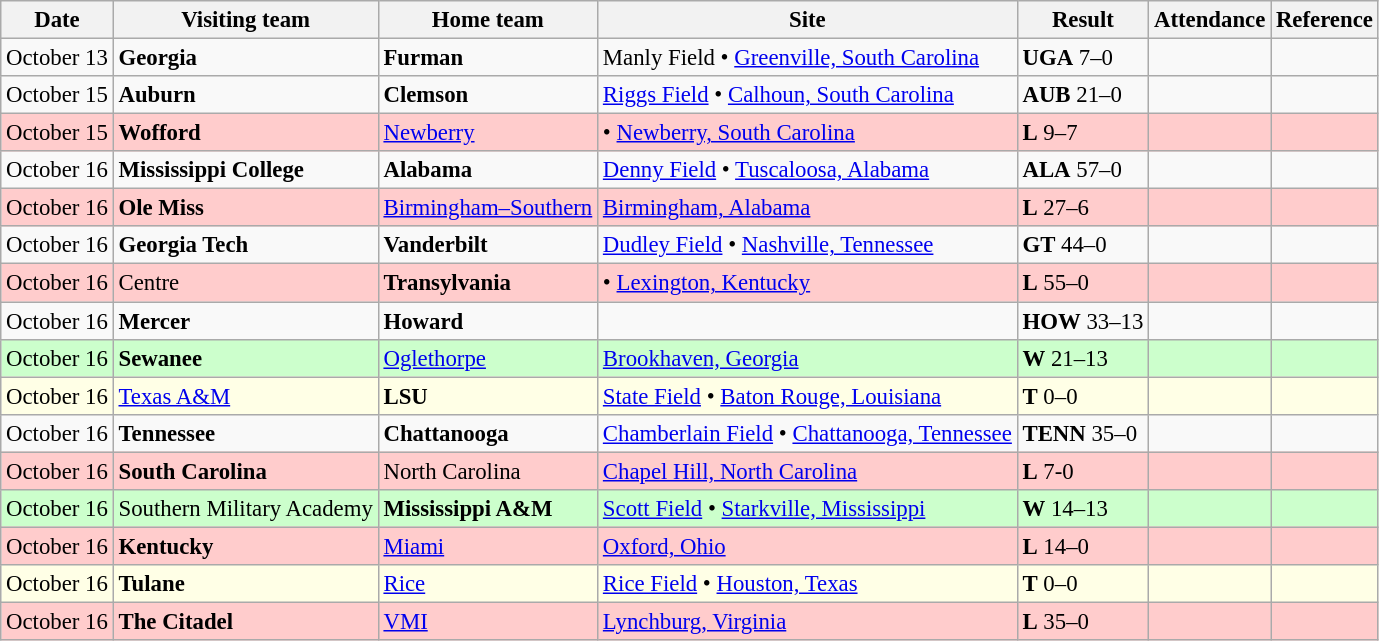<table class="wikitable" style="font-size:95%;">
<tr>
<th>Date</th>
<th>Visiting team</th>
<th>Home team</th>
<th>Site</th>
<th>Result</th>
<th>Attendance</th>
<th class="unsortable">Reference</th>
</tr>
<tr bgcolor=>
<td>October 13</td>
<td><strong>Georgia</strong></td>
<td><strong>Furman</strong></td>
<td>Manly Field • <a href='#'>Greenville, South Carolina</a></td>
<td><strong>UGA</strong> 7–0</td>
<td></td>
<td></td>
</tr>
<tr bgcolor=>
<td>October 15</td>
<td><strong>Auburn</strong></td>
<td><strong>Clemson</strong></td>
<td><a href='#'>Riggs Field</a> • <a href='#'>Calhoun, South Carolina</a></td>
<td><strong>AUB</strong> 21–0</td>
<td></td>
<td></td>
</tr>
<tr bgcolor=ffcccc>
<td>October 15</td>
<td><strong>Wofford</strong></td>
<td><a href='#'>Newberry</a></td>
<td>• <a href='#'>Newberry, South Carolina</a></td>
<td><strong>L</strong> 9–7</td>
<td></td>
<td></td>
</tr>
<tr bgcolor=>
<td>October 16</td>
<td><strong>Mississippi College</strong></td>
<td><strong>Alabama</strong></td>
<td><a href='#'>Denny Field</a> • <a href='#'>Tuscaloosa, Alabama</a></td>
<td><strong>ALA</strong> 57–0</td>
<td></td>
<td></td>
</tr>
<tr bgcolor=ffcccc>
<td>October 16</td>
<td><strong>Ole Miss</strong></td>
<td><a href='#'>Birmingham–Southern</a></td>
<td><a href='#'>Birmingham, Alabama</a></td>
<td><strong>L</strong> 27–6</td>
<td></td>
<td></td>
</tr>
<tr bgcolor=>
<td>October 16</td>
<td><strong>Georgia Tech</strong></td>
<td><strong>Vanderbilt</strong></td>
<td><a href='#'>Dudley Field</a> • <a href='#'>Nashville, Tennessee</a></td>
<td><strong>GT</strong> 44–0</td>
<td></td>
<td></td>
</tr>
<tr bgcolor=ffcccc>
<td>October 16</td>
<td>Centre</td>
<td><strong>Transylvania</strong></td>
<td>• <a href='#'>Lexington, Kentucky</a></td>
<td><strong>L</strong> 55–0</td>
<td></td>
<td></td>
</tr>
<tr bgcolor=>
<td>October 16</td>
<td><strong>Mercer</strong></td>
<td><strong>Howard</strong></td>
<td></td>
<td><strong>HOW</strong> 33–13</td>
<td></td>
<td></td>
</tr>
<tr bgcolor=ccffcc>
<td>October 16</td>
<td><strong>Sewanee</strong></td>
<td><a href='#'>Oglethorpe</a></td>
<td><a href='#'>Brookhaven, Georgia</a></td>
<td><strong>W</strong> 21–13</td>
<td></td>
<td></td>
</tr>
<tr bgcolor=ffffe6>
<td>October 16</td>
<td><a href='#'>Texas A&M</a></td>
<td><strong>LSU</strong></td>
<td><a href='#'>State Field</a> • <a href='#'>Baton Rouge, Louisiana</a></td>
<td><strong>T</strong> 0–0</td>
<td></td>
<td></td>
</tr>
<tr bgcolor=>
<td>October 16</td>
<td><strong>Tennessee</strong></td>
<td><strong>Chattanooga</strong></td>
<td><a href='#'>Chamberlain Field</a> • <a href='#'>Chattanooga, Tennessee</a></td>
<td><strong>TENN</strong> 35–0</td>
<td></td>
<td></td>
</tr>
<tr bgcolor=ffcccc>
<td>October 16</td>
<td><strong>South Carolina</strong></td>
<td>North Carolina</td>
<td><a href='#'>Chapel Hill, North Carolina</a></td>
<td><strong>L</strong> 7-0</td>
<td></td>
<td></td>
</tr>
<tr bgcolor=ccffcc>
<td>October 16</td>
<td>Southern Military Academy</td>
<td><strong>Mississippi A&M</strong></td>
<td><a href='#'>Scott Field</a> • <a href='#'>Starkville, Mississippi</a></td>
<td><strong>W</strong> 14–13</td>
<td></td>
<td></td>
</tr>
<tr bgcolor=ffcccc>
<td>October 16</td>
<td><strong>Kentucky</strong></td>
<td><a href='#'>Miami</a></td>
<td><a href='#'>Oxford, Ohio</a></td>
<td><strong>L</strong> 14–0</td>
<td></td>
<td></td>
</tr>
<tr bgcolor=ffffe6>
<td>October 16</td>
<td><strong>Tulane</strong></td>
<td><a href='#'>Rice</a></td>
<td><a href='#'>Rice Field</a> • <a href='#'>Houston, Texas</a></td>
<td><strong>T</strong> 0–0</td>
<td></td>
<td></td>
</tr>
<tr bgcolor=ffcccc>
<td>October 16</td>
<td><strong>The Citadel</strong></td>
<td><a href='#'>VMI</a></td>
<td><a href='#'>Lynchburg, Virginia</a></td>
<td><strong>L</strong> 35–0</td>
<td></td>
<td></td>
</tr>
</table>
